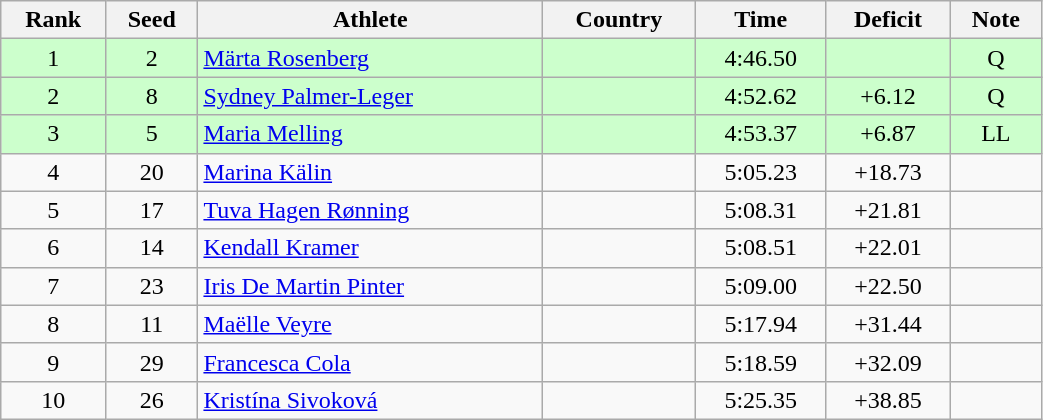<table class="wikitable sortable" style="text-align:center" width=55%>
<tr>
<th>Rank</th>
<th>Seed</th>
<th>Athlete</th>
<th>Country</th>
<th>Time</th>
<th>Deficit</th>
<th>Note</th>
</tr>
<tr bgcolor=ccffcc>
<td>1</td>
<td>2</td>
<td align=left><a href='#'>Märta Rosenberg</a></td>
<td align=left></td>
<td>4:46.50</td>
<td></td>
<td>Q</td>
</tr>
<tr bgcolor=ccffcc>
<td>2</td>
<td>8</td>
<td align=left><a href='#'>Sydney Palmer-Leger</a></td>
<td align=left></td>
<td>4:52.62</td>
<td>+6.12</td>
<td>Q</td>
</tr>
<tr bgcolor=ccffcc>
<td>3</td>
<td>5</td>
<td align=left><a href='#'>Maria Melling</a></td>
<td align=left></td>
<td>4:53.37</td>
<td>+6.87</td>
<td>LL</td>
</tr>
<tr>
<td>4</td>
<td>20</td>
<td align=left><a href='#'>Marina Kälin</a></td>
<td align=left></td>
<td>5:05.23</td>
<td>+18.73</td>
<td></td>
</tr>
<tr>
<td>5</td>
<td>17</td>
<td align=left><a href='#'>Tuva Hagen Rønning</a></td>
<td align=left></td>
<td>5:08.31</td>
<td>+21.81</td>
<td></td>
</tr>
<tr>
<td>6</td>
<td>14</td>
<td align=left><a href='#'>Kendall Kramer</a></td>
<td align=left></td>
<td>5:08.51</td>
<td>+22.01</td>
<td></td>
</tr>
<tr>
<td>7</td>
<td>23</td>
<td align=left><a href='#'>Iris De Martin Pinter</a></td>
<td align=left></td>
<td>5:09.00</td>
<td>+22.50</td>
<td></td>
</tr>
<tr>
<td>8</td>
<td>11</td>
<td align=left><a href='#'>Maëlle Veyre</a></td>
<td align=left></td>
<td>5:17.94</td>
<td>+31.44</td>
<td></td>
</tr>
<tr>
<td>9</td>
<td>29</td>
<td align=left><a href='#'>Francesca Cola</a></td>
<td align=left></td>
<td>5:18.59</td>
<td>+32.09</td>
<td></td>
</tr>
<tr>
<td>10</td>
<td>26</td>
<td align=left><a href='#'>Kristína Sivoková</a></td>
<td align=left></td>
<td>5:25.35</td>
<td>+38.85</td>
<td></td>
</tr>
</table>
